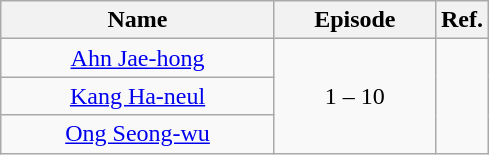<table class="wikitable" style="text-align:center">
<tr>
<th style=width:175px>Name</th>
<th style=width:100px>Episode</th>
<th>Ref.</th>
</tr>
<tr>
<td><a href='#'>Ahn Jae-hong</a></td>
<td rowspan="3">1 – 10</td>
<td rowspan=3></td>
</tr>
<tr>
<td><a href='#'>Kang Ha-neul</a></td>
</tr>
<tr>
<td><a href='#'>Ong Seong-wu</a></td>
</tr>
</table>
